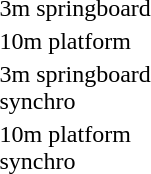<table>
<tr>
<td>3m springboard</td>
<td></td>
<td></td>
<td></td>
</tr>
<tr>
<td>10m platform</td>
<td></td>
<td></td>
<td></td>
</tr>
<tr>
<td>3m springboard<br>synchro</td>
<td></td>
<td></td>
<td></td>
</tr>
<tr>
<td>10m platform<br>synchro</td>
<td></td>
<td></td>
<td></td>
</tr>
</table>
